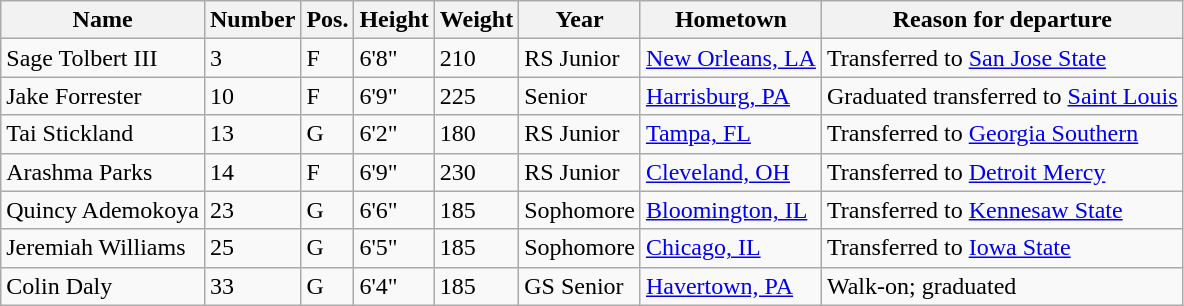<table class="wikitable sortable" border="1">
<tr>
<th>Name</th>
<th>Number</th>
<th>Pos.</th>
<th>Height</th>
<th>Weight</th>
<th>Year</th>
<th>Hometown</th>
<th class="unsortable">Reason for departure</th>
</tr>
<tr>
<td>Sage Tolbert III</td>
<td>3</td>
<td>F</td>
<td>6'8"</td>
<td>210</td>
<td>RS Junior</td>
<td><a href='#'>New Orleans, LA</a></td>
<td>Transferred to <a href='#'>San Jose State</a></td>
</tr>
<tr>
<td>Jake Forrester</td>
<td>10</td>
<td>F</td>
<td>6'9"</td>
<td>225</td>
<td>Senior</td>
<td><a href='#'>Harrisburg, PA</a></td>
<td>Graduated transferred to <a href='#'>Saint Louis</a></td>
</tr>
<tr>
<td>Tai Stickland</td>
<td>13</td>
<td>G</td>
<td>6'2"</td>
<td>180</td>
<td>RS Junior</td>
<td><a href='#'>Tampa, FL</a></td>
<td>Transferred to <a href='#'>Georgia Southern</a></td>
</tr>
<tr>
<td>Arashma Parks</td>
<td>14</td>
<td>F</td>
<td>6'9"</td>
<td>230</td>
<td>RS Junior</td>
<td><a href='#'>Cleveland, OH</a></td>
<td>Transferred to <a href='#'>Detroit Mercy</a></td>
</tr>
<tr>
<td>Quincy Ademokoya</td>
<td>23</td>
<td>G</td>
<td>6'6"</td>
<td>185</td>
<td>Sophomore</td>
<td><a href='#'>Bloomington, IL</a></td>
<td>Transferred to <a href='#'>Kennesaw State</a></td>
</tr>
<tr>
<td>Jeremiah Williams</td>
<td>25</td>
<td>G</td>
<td>6'5"</td>
<td>185</td>
<td>Sophomore</td>
<td><a href='#'>Chicago, IL</a></td>
<td>Transferred to <a href='#'>Iowa State</a></td>
</tr>
<tr>
<td>Colin Daly</td>
<td>33</td>
<td>G</td>
<td>6'4"</td>
<td>185</td>
<td>GS Senior</td>
<td><a href='#'>Havertown, PA</a></td>
<td>Walk-on; graduated</td>
</tr>
</table>
